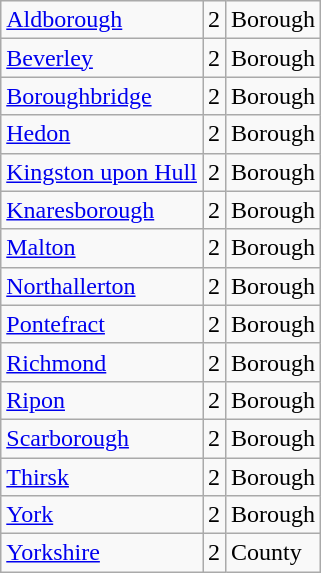<table class="wikitable sortable">
<tr>
<td><a href='#'>Aldborough</a></td>
<td>2</td>
<td>Borough</td>
</tr>
<tr>
<td><a href='#'>Beverley</a></td>
<td>2</td>
<td>Borough</td>
</tr>
<tr>
<td><a href='#'>Boroughbridge</a></td>
<td>2</td>
<td>Borough</td>
</tr>
<tr>
<td><a href='#'>Hedon</a></td>
<td>2</td>
<td>Borough</td>
</tr>
<tr>
<td><a href='#'>Kingston upon Hull</a></td>
<td>2</td>
<td>Borough</td>
</tr>
<tr>
<td><a href='#'>Knaresborough</a></td>
<td>2</td>
<td>Borough</td>
</tr>
<tr>
<td><a href='#'>Malton</a></td>
<td>2</td>
<td>Borough</td>
</tr>
<tr>
<td><a href='#'>Northallerton</a></td>
<td align="center">2</td>
<td>Borough</td>
</tr>
<tr>
<td><a href='#'>Pontefract</a></td>
<td>2</td>
<td>Borough</td>
</tr>
<tr>
<td><a href='#'>Richmond</a></td>
<td>2</td>
<td>Borough</td>
</tr>
<tr>
<td><a href='#'>Ripon</a></td>
<td>2</td>
<td>Borough</td>
</tr>
<tr>
<td><a href='#'>Scarborough</a></td>
<td>2</td>
<td>Borough</td>
</tr>
<tr>
<td><a href='#'>Thirsk</a></td>
<td>2</td>
<td>Borough</td>
</tr>
<tr>
<td><a href='#'>York</a></td>
<td>2</td>
<td>Borough</td>
</tr>
<tr>
<td><a href='#'>Yorkshire</a></td>
<td>2</td>
<td>County</td>
</tr>
</table>
